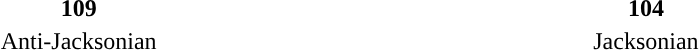<table style="width:60%; text-align:center">
<tr>
<td style="background:"><strong>109</strong></td>
<td style="background:"><strong>104</strong></td>
</tr>
<tr>
<td>Anti-Jacksonian</td>
<td>Jacksonian</td>
</tr>
</table>
